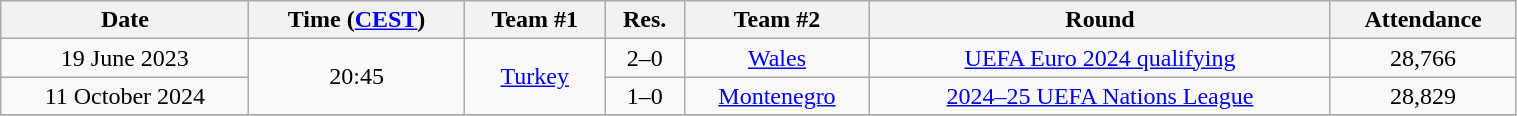<table class="wikitable"  style="text-align:center; width:80%;">
<tr>
<th>Date</th>
<th>Time (<a href='#'>CEST</a>)</th>
<th>Team #1</th>
<th>Res.</th>
<th>Team #2</th>
<th>Round</th>
<th>Attendance</th>
</tr>
<tr>
<td>19 June 2023</td>
<td rowspan="2">20:45</td>
<td rowspan="2"> <a href='#'>Turkey</a></td>
<td style="text-align:center;">2–0</td>
<td> <a href='#'>Wales</a></td>
<td><a href='#'>UEFA Euro 2024 qualifying</a></td>
<td style="text-align:center;">28,766</td>
</tr>
<tr>
<td>11 October 2024</td>
<td style="text-align:center;">1–0</td>
<td> <a href='#'>Montenegro</a></td>
<td><a href='#'>2024–25 UEFA Nations League</a></td>
<td style="text-align:center;">28,829</td>
</tr>
<tr>
</tr>
</table>
